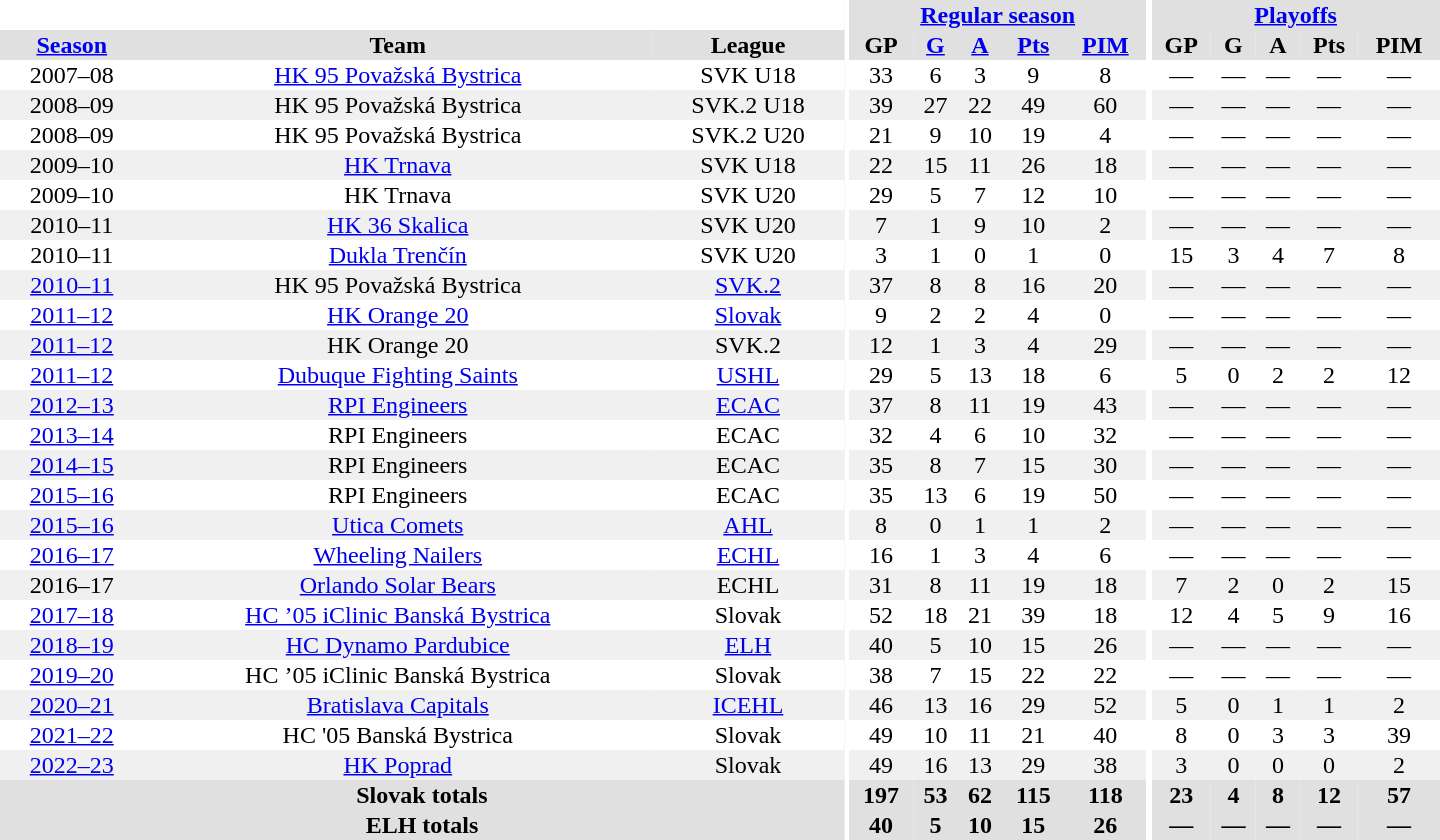<table border="0" cellpadding="1" cellspacing="0" style="text-align:center; width:60em">
<tr bgcolor="#e0e0e0">
<th colspan="3" bgcolor="#ffffff"></th>
<th rowspan="99" bgcolor="#ffffff"></th>
<th colspan="5"><a href='#'>Regular season</a></th>
<th rowspan="99" bgcolor="#ffffff"></th>
<th colspan="5"><a href='#'>Playoffs</a></th>
</tr>
<tr bgcolor="#e0e0e0">
<th><a href='#'>Season</a></th>
<th>Team</th>
<th>League</th>
<th>GP</th>
<th><a href='#'>G</a></th>
<th><a href='#'>A</a></th>
<th><a href='#'>Pts</a></th>
<th><a href='#'>PIM</a></th>
<th>GP</th>
<th>G</th>
<th>A</th>
<th>Pts</th>
<th>PIM</th>
</tr>
<tr>
<td>2007–08</td>
<td><a href='#'>HK 95 Považská Bystrica</a></td>
<td>SVK U18</td>
<td>33</td>
<td>6</td>
<td>3</td>
<td>9</td>
<td>8</td>
<td>—</td>
<td>—</td>
<td>—</td>
<td>—</td>
<td>—</td>
</tr>
<tr bgcolor="#f0f0f0">
<td>2008–09</td>
<td>HK 95 Považská Bystrica</td>
<td>SVK.2 U18</td>
<td>39</td>
<td>27</td>
<td>22</td>
<td>49</td>
<td>60</td>
<td>—</td>
<td>—</td>
<td>—</td>
<td>—</td>
<td>—</td>
</tr>
<tr>
<td>2008–09</td>
<td>HK 95 Považská Bystrica</td>
<td>SVK.2 U20</td>
<td>21</td>
<td>9</td>
<td>10</td>
<td>19</td>
<td>4</td>
<td>—</td>
<td>—</td>
<td>—</td>
<td>—</td>
<td>—</td>
</tr>
<tr bgcolor="#f0f0f0">
<td>2009–10</td>
<td><a href='#'>HK Trnava</a></td>
<td>SVK U18</td>
<td>22</td>
<td>15</td>
<td>11</td>
<td>26</td>
<td>18</td>
<td>—</td>
<td>—</td>
<td>—</td>
<td>—</td>
<td>—</td>
</tr>
<tr>
<td>2009–10</td>
<td>HK Trnava</td>
<td>SVK U20</td>
<td>29</td>
<td>5</td>
<td>7</td>
<td>12</td>
<td>10</td>
<td>—</td>
<td>—</td>
<td>—</td>
<td>—</td>
<td>—</td>
</tr>
<tr bgcolor="#f0f0f0">
<td>2010–11</td>
<td><a href='#'>HK 36 Skalica</a></td>
<td>SVK U20</td>
<td>7</td>
<td>1</td>
<td>9</td>
<td>10</td>
<td>2</td>
<td>—</td>
<td>—</td>
<td>—</td>
<td>—</td>
<td>—</td>
</tr>
<tr>
<td>2010–11</td>
<td><a href='#'>Dukla Trenčín</a></td>
<td>SVK U20</td>
<td>3</td>
<td>1</td>
<td>0</td>
<td>1</td>
<td>0</td>
<td>15</td>
<td>3</td>
<td>4</td>
<td>7</td>
<td>8</td>
</tr>
<tr bgcolor="#f0f0f0">
<td><a href='#'>2010–11</a></td>
<td>HK 95 Považská Bystrica</td>
<td><a href='#'>SVK.2</a></td>
<td>37</td>
<td>8</td>
<td>8</td>
<td>16</td>
<td>20</td>
<td>—</td>
<td>—</td>
<td>—</td>
<td>—</td>
<td>—</td>
</tr>
<tr>
<td><a href='#'>2011–12</a></td>
<td><a href='#'>HK Orange 20</a></td>
<td><a href='#'>Slovak</a></td>
<td>9</td>
<td>2</td>
<td>2</td>
<td>4</td>
<td>0</td>
<td>—</td>
<td>—</td>
<td>—</td>
<td>—</td>
<td>—</td>
</tr>
<tr bgcolor="#f0f0f0">
<td><a href='#'>2011–12</a></td>
<td>HK Orange 20</td>
<td>SVK.2</td>
<td>12</td>
<td>1</td>
<td>3</td>
<td>4</td>
<td>29</td>
<td>—</td>
<td>—</td>
<td>—</td>
<td>—</td>
<td>—</td>
</tr>
<tr>
<td><a href='#'>2011–12</a></td>
<td><a href='#'>Dubuque Fighting Saints</a></td>
<td><a href='#'>USHL</a></td>
<td>29</td>
<td>5</td>
<td>13</td>
<td>18</td>
<td>6</td>
<td>5</td>
<td>0</td>
<td>2</td>
<td>2</td>
<td>12</td>
</tr>
<tr bgcolor="#f0f0f0">
<td><a href='#'>2012–13</a></td>
<td><a href='#'>RPI Engineers</a></td>
<td><a href='#'>ECAC</a></td>
<td>37</td>
<td>8</td>
<td>11</td>
<td>19</td>
<td>43</td>
<td>—</td>
<td>—</td>
<td>—</td>
<td>—</td>
<td>—</td>
</tr>
<tr>
<td><a href='#'>2013–14</a></td>
<td>RPI Engineers</td>
<td>ECAC</td>
<td>32</td>
<td>4</td>
<td>6</td>
<td>10</td>
<td>32</td>
<td>—</td>
<td>—</td>
<td>—</td>
<td>—</td>
<td>—</td>
</tr>
<tr bgcolor="#f0f0f0">
<td><a href='#'>2014–15</a></td>
<td>RPI Engineers</td>
<td>ECAC</td>
<td>35</td>
<td>8</td>
<td>7</td>
<td>15</td>
<td>30</td>
<td>—</td>
<td>—</td>
<td>—</td>
<td>—</td>
<td>—</td>
</tr>
<tr>
<td><a href='#'>2015–16</a></td>
<td>RPI Engineers</td>
<td>ECAC</td>
<td>35</td>
<td>13</td>
<td>6</td>
<td>19</td>
<td>50</td>
<td>—</td>
<td>—</td>
<td>—</td>
<td>—</td>
<td>—</td>
</tr>
<tr bgcolor="#f0f0f0">
<td><a href='#'>2015–16</a></td>
<td><a href='#'>Utica Comets</a></td>
<td><a href='#'>AHL</a></td>
<td>8</td>
<td>0</td>
<td>1</td>
<td>1</td>
<td>2</td>
<td>—</td>
<td>—</td>
<td>—</td>
<td>—</td>
<td>—</td>
</tr>
<tr>
<td><a href='#'>2016–17</a></td>
<td><a href='#'>Wheeling Nailers</a></td>
<td><a href='#'>ECHL</a></td>
<td>16</td>
<td>1</td>
<td>3</td>
<td>4</td>
<td>6</td>
<td>—</td>
<td>—</td>
<td>—</td>
<td>—</td>
<td>—</td>
</tr>
<tr bgcolor="#f0f0f0">
<td>2016–17</td>
<td><a href='#'>Orlando Solar Bears</a></td>
<td>ECHL</td>
<td>31</td>
<td>8</td>
<td>11</td>
<td>19</td>
<td>18</td>
<td>7</td>
<td>2</td>
<td>0</td>
<td>2</td>
<td>15</td>
</tr>
<tr>
<td><a href='#'>2017–18</a></td>
<td><a href='#'>HC ’05 iClinic Banská Bystrica</a></td>
<td>Slovak</td>
<td>52</td>
<td>18</td>
<td>21</td>
<td>39</td>
<td>18</td>
<td>12</td>
<td>4</td>
<td>5</td>
<td>9</td>
<td>16</td>
</tr>
<tr bgcolor="#f0f0f0">
<td><a href='#'>2018–19</a></td>
<td><a href='#'>HC Dynamo Pardubice</a></td>
<td><a href='#'>ELH</a></td>
<td>40</td>
<td>5</td>
<td>10</td>
<td>15</td>
<td>26</td>
<td>—</td>
<td>—</td>
<td>—</td>
<td>—</td>
<td>—</td>
</tr>
<tr>
<td><a href='#'>2019–20</a></td>
<td>HC ’05 iClinic Banská Bystrica</td>
<td>Slovak</td>
<td>38</td>
<td>7</td>
<td>15</td>
<td>22</td>
<td>22</td>
<td>—</td>
<td>—</td>
<td>—</td>
<td>—</td>
<td>—</td>
</tr>
<tr bgcolor="#f0f0f0">
<td><a href='#'>2020–21</a></td>
<td><a href='#'>Bratislava Capitals</a></td>
<td><a href='#'>ICEHL</a></td>
<td>46</td>
<td>13</td>
<td>16</td>
<td>29</td>
<td>52</td>
<td>5</td>
<td>0</td>
<td>1</td>
<td>1</td>
<td>2</td>
</tr>
<tr>
<td><a href='#'>2021–22</a></td>
<td>HC '05 Banská Bystrica</td>
<td>Slovak</td>
<td>49</td>
<td>10</td>
<td>11</td>
<td>21</td>
<td>40</td>
<td>8</td>
<td>0</td>
<td>3</td>
<td>3</td>
<td>39</td>
</tr>
<tr bgcolor="#f0f0f0">
<td><a href='#'>2022–23</a></td>
<td><a href='#'>HK Poprad</a></td>
<td>Slovak</td>
<td>49</td>
<td>16</td>
<td>13</td>
<td>29</td>
<td>38</td>
<td>3</td>
<td>0</td>
<td>0</td>
<td>0</td>
<td>2</td>
</tr>
<tr bgcolor="#e0e0e0">
<th colspan="3">Slovak totals</th>
<th>197</th>
<th>53</th>
<th>62</th>
<th>115</th>
<th>118</th>
<th>23</th>
<th>4</th>
<th>8</th>
<th>12</th>
<th>57</th>
</tr>
<tr bgcolor="#e0e0e0">
<th colspan="3">ELH totals</th>
<th>40</th>
<th>5</th>
<th>10</th>
<th>15</th>
<th>26</th>
<th>—</th>
<th>—</th>
<th>—</th>
<th>—</th>
<th>—</th>
</tr>
</table>
